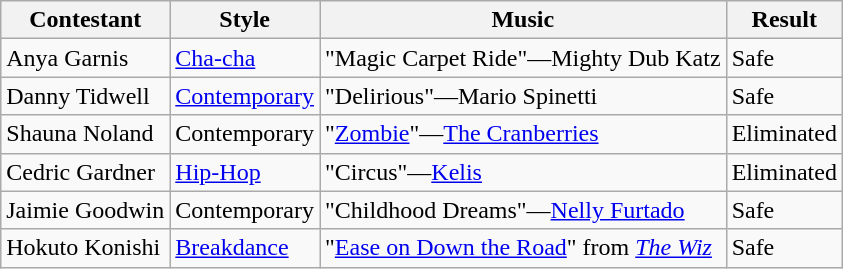<table class="wikitable">
<tr>
<th>Contestant</th>
<th>Style</th>
<th>Music</th>
<th>Result</th>
</tr>
<tr>
<td>Anya Garnis</td>
<td><a href='#'>Cha-cha</a></td>
<td>"Magic Carpet Ride"—Mighty Dub Katz</td>
<td>Safe</td>
</tr>
<tr>
<td>Danny Tidwell</td>
<td><a href='#'>Contemporary</a></td>
<td>"Delirious"—Mario Spinetti</td>
<td>Safe</td>
</tr>
<tr>
<td>Shauna Noland</td>
<td>Contemporary</td>
<td>"<a href='#'>Zombie</a>"—<a href='#'>The Cranberries</a></td>
<td>Eliminated</td>
</tr>
<tr>
<td>Cedric Gardner</td>
<td><a href='#'>Hip-Hop</a></td>
<td>"Circus"—<a href='#'>Kelis</a></td>
<td>Eliminated</td>
</tr>
<tr>
<td>Jaimie Goodwin</td>
<td>Contemporary</td>
<td>"Childhood Dreams"—<a href='#'>Nelly Furtado</a></td>
<td>Safe</td>
</tr>
<tr>
<td>Hokuto Konishi</td>
<td><a href='#'>Breakdance</a></td>
<td>"<a href='#'>Ease on Down the Road</a>" from <em><a href='#'>The Wiz</a></em></td>
<td>Safe</td>
</tr>
</table>
